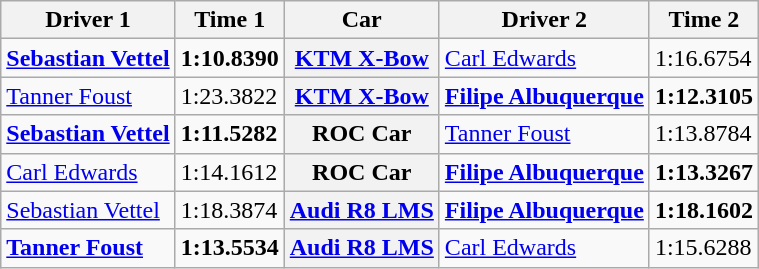<table class="wikitable">
<tr>
<th>Driver 1</th>
<th>Time 1</th>
<th>Car</th>
<th>Driver 2</th>
<th>Time 2</th>
</tr>
<tr>
<td><strong> <a href='#'>Sebastian Vettel</a></strong></td>
<td><strong>1:10.8390</strong></td>
<th><a href='#'>KTM X-Bow</a></th>
<td> <a href='#'>Carl Edwards</a></td>
<td>1:16.6754</td>
</tr>
<tr>
<td> <a href='#'>Tanner Foust</a></td>
<td>1:23.3822</td>
<th><a href='#'>KTM X-Bow</a></th>
<td><strong> <a href='#'>Filipe Albuquerque</a></strong></td>
<td><strong>1:12.3105</strong></td>
</tr>
<tr>
<td><strong> <a href='#'>Sebastian Vettel</a></strong></td>
<td><strong>1:11.5282</strong></td>
<th>ROC Car</th>
<td> <a href='#'>Tanner Foust</a></td>
<td>1:13.8784</td>
</tr>
<tr>
<td> <a href='#'>Carl Edwards</a></td>
<td>1:14.1612</td>
<th>ROC Car</th>
<td><strong> <a href='#'>Filipe Albuquerque</a></strong></td>
<td><strong>1:13.3267</strong></td>
</tr>
<tr>
<td> <a href='#'>Sebastian Vettel</a></td>
<td>1:18.3874</td>
<th><a href='#'>Audi R8 LMS</a></th>
<td><strong> <a href='#'>Filipe Albuquerque</a></strong></td>
<td><strong>1:18.1602</strong></td>
</tr>
<tr>
<td><strong> <a href='#'>Tanner Foust</a></strong></td>
<td><strong>1:13.5534</strong></td>
<th><a href='#'>Audi R8 LMS</a></th>
<td> <a href='#'>Carl Edwards</a></td>
<td>1:15.6288</td>
</tr>
</table>
